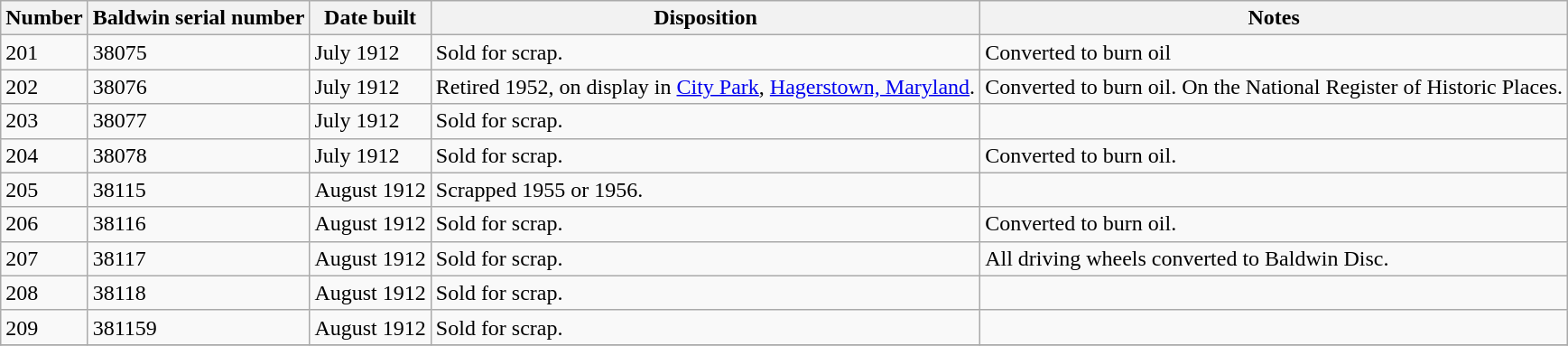<table class="wikitable">
<tr>
<th>Number</th>
<th>Baldwin serial number</th>
<th>Date built</th>
<th>Disposition</th>
<th>Notes</th>
</tr>
<tr>
<td>201</td>
<td>38075</td>
<td>July 1912</td>
<td>Sold for scrap.</td>
<td>Converted to burn oil</td>
</tr>
<tr>
<td>202</td>
<td>38076</td>
<td>July 1912</td>
<td>Retired 1952, on display in <a href='#'>City Park</a>, <a href='#'>Hagerstown, Maryland</a>.</td>
<td>Converted to burn oil. On the National Register of Historic Places.</td>
</tr>
<tr>
<td>203</td>
<td>38077</td>
<td>July 1912</td>
<td>Sold for scrap.</td>
<td></td>
</tr>
<tr>
<td>204</td>
<td>38078</td>
<td>July 1912</td>
<td>Sold for scrap.</td>
<td>Converted to burn oil.</td>
</tr>
<tr>
<td>205</td>
<td>38115</td>
<td>August 1912</td>
<td>Scrapped 1955 or 1956.</td>
<td></td>
</tr>
<tr>
<td>206</td>
<td>38116</td>
<td>August 1912</td>
<td>Sold for scrap.</td>
<td>Converted to burn oil.</td>
</tr>
<tr>
<td>207</td>
<td>38117</td>
<td>August 1912</td>
<td>Sold for scrap.</td>
<td>All driving wheels converted to Baldwin Disc.</td>
</tr>
<tr>
<td>208</td>
<td>38118</td>
<td>August 1912</td>
<td>Sold for scrap.</td>
<td></td>
</tr>
<tr>
<td>209</td>
<td>381159</td>
<td>August 1912</td>
<td>Sold for scrap.</td>
<td></td>
</tr>
<tr>
</tr>
</table>
